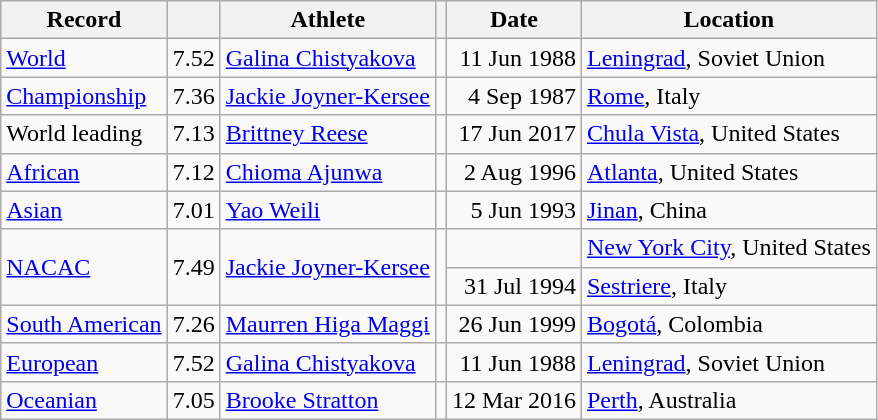<table class="wikitable">
<tr>
<th>Record</th>
<th></th>
<th>Athlete</th>
<th></th>
<th>Date</th>
<th>Location</th>
</tr>
<tr>
<td><a href='#'>World</a></td>
<td>7.52</td>
<td><a href='#'>Galina Chistyakova</a></td>
<td></td>
<td align=right>11 Jun 1988</td>
<td><a href='#'>Leningrad</a>, Soviet Union</td>
</tr>
<tr>
<td><a href='#'>Championship</a></td>
<td>7.36</td>
<td><a href='#'>Jackie Joyner-Kersee</a></td>
<td></td>
<td align=right>4 Sep 1987</td>
<td><a href='#'>Rome</a>, Italy</td>
</tr>
<tr>
<td>World leading</td>
<td>7.13</td>
<td><a href='#'>Brittney Reese</a></td>
<td></td>
<td align=right>17 Jun 2017</td>
<td><a href='#'>Chula Vista</a>, United States</td>
</tr>
<tr>
<td><a href='#'>African</a></td>
<td>7.12</td>
<td><a href='#'>Chioma Ajunwa</a></td>
<td></td>
<td align=right>2 Aug 1996</td>
<td><a href='#'>Atlanta</a>, United States</td>
</tr>
<tr>
<td><a href='#'>Asian</a></td>
<td>7.01</td>
<td><a href='#'>Yao Weili</a></td>
<td></td>
<td align=right>5 Jun 1993</td>
<td><a href='#'>Jinan</a>, China</td>
</tr>
<tr>
<td rowspan=2><a href='#'>NACAC</a></td>
<td rowspan=2>7.49</td>
<td rowspan=2><a href='#'>Jackie Joyner-Kersee</a></td>
<td rowspan=2></td>
<td align=right></td>
<td><a href='#'>New York City</a>, United States</td>
</tr>
<tr>
<td align=right>31 Jul 1994</td>
<td><a href='#'>Sestriere</a>, Italy</td>
</tr>
<tr>
<td><a href='#'>South American</a></td>
<td>7.26</td>
<td><a href='#'>Maurren Higa Maggi</a></td>
<td></td>
<td align=right>26 Jun 1999</td>
<td><a href='#'>Bogotá</a>, Colombia</td>
</tr>
<tr>
<td><a href='#'>European</a></td>
<td>7.52</td>
<td><a href='#'>Galina Chistyakova</a></td>
<td></td>
<td align=right>11 Jun 1988</td>
<td><a href='#'>Leningrad</a>, Soviet Union</td>
</tr>
<tr>
<td><a href='#'>Oceanian</a></td>
<td>7.05</td>
<td><a href='#'>Brooke Stratton</a></td>
<td></td>
<td align=right>12 Mar 2016</td>
<td><a href='#'>Perth</a>, Australia</td>
</tr>
</table>
